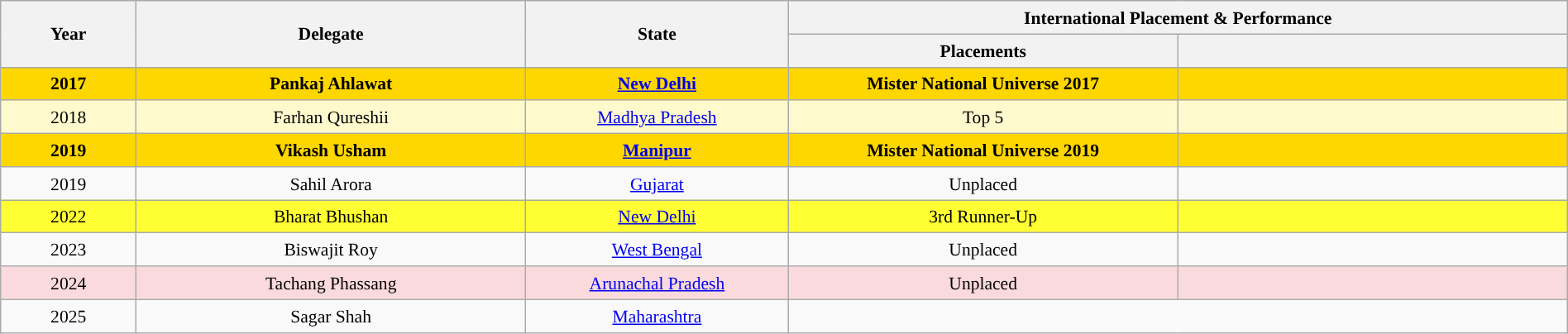<table class="wikitable" style="text-align:center; line-height:20px; font-size:90%; width:100%;">
<tr>
<th rowspan="2"  width=100px>Year</th>
<th rowspan="2"  width=300px>Delegate</th>
<th rowspan="2"  width=200px>State</th>
<th colspan="2"  width=100px>International Placement & Performance</th>
</tr>
<tr>
<th width=300px>Placements</th>
<th width=300px></th>
</tr>
<tr style="background-color:gold; font-weight: bold">
<td>2017</td>
<td>Pankaj Ahlawat</td>
<td><a href='#'>New Delhi</a></td>
<td>Mister National Universe 2017</td>
<td style="background:;"></td>
</tr>
<tr style="background-color:#FFFACD;">
<td>2018</td>
<td>Farhan Qureshii</td>
<td><a href='#'>Madhya Pradesh</a></td>
<td>Top 5</td>
<td></td>
</tr>
<tr style="background-color:gold; font-weight: bold">
<td>2019</td>
<td>Vikash Usham</td>
<td><a href='#'>Manipur</a></td>
<td>Mister National Universe 2019</td>
<td></td>
</tr>
<tr>
<td>2019</td>
<td>Sahil Arora</td>
<td><a href='#'>Gujarat</a></td>
<td>Unplaced</td>
<td></td>
</tr>
<tr style="background-color:#FFFF33;">
<td>2022</td>
<td>Bharat Bhushan</td>
<td><a href='#'>New Delhi</a></td>
<td>3rd Runner-Up</td>
<td style="background:;"></td>
</tr>
<tr>
<td>2023</td>
<td>Biswajit Roy</td>
<td><a href='#'>West Bengal</a></td>
<td>Unplaced</td>
<td></td>
</tr>
<tr style="background:#FADADD;">
<td>2024</td>
<td>Tachang Phassang</td>
<td><a href='#'>Arunachal Pradesh</a></td>
<td>Unplaced</td>
<td style="background:;"></td>
</tr>
<tr>
<td>2025</td>
<td>Sagar Shah</td>
<td><a href='#'>Maharashtra</a></td>
<td colspan=2></td>
</tr>
</table>
